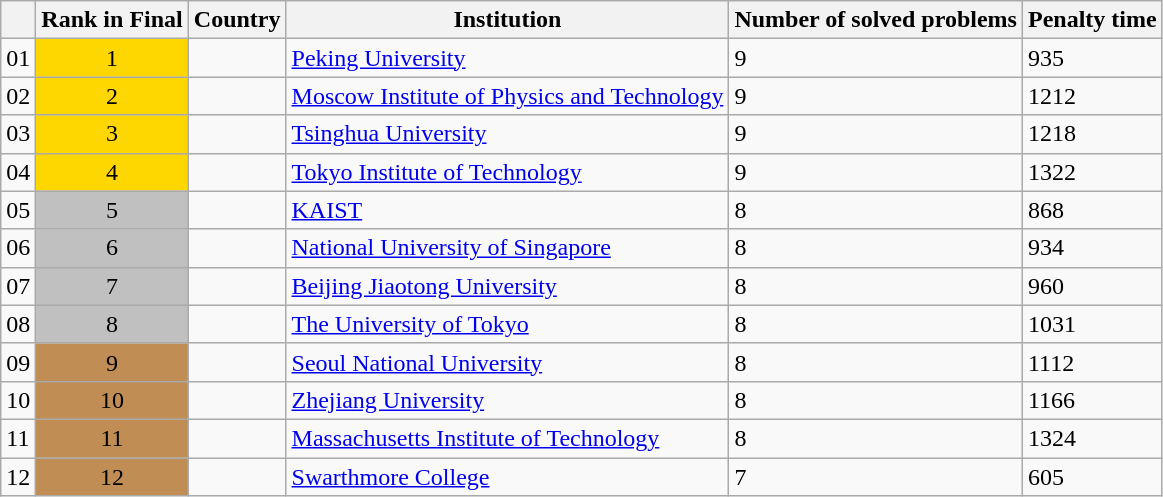<table class="wikitable sortable">
<tr>
<th></th>
<th>Rank in Final</th>
<th>Country</th>
<th>Institution</th>
<th>Number of solved problems</th>
<th>Penalty time</th>
</tr>
<tr>
<td>01</td>
<td style="text-align:center; background:gold;">1</td>
<td></td>
<td><a href='#'>Peking University</a></td>
<td>9</td>
<td>935</td>
</tr>
<tr>
<td>02</td>
<td style="text-align:center; background:gold;">2</td>
<td></td>
<td><a href='#'>Moscow Institute of Physics and Technology</a></td>
<td>9</td>
<td>1212</td>
</tr>
<tr>
<td>03</td>
<td style="text-align:center; background:gold;">3</td>
<td></td>
<td><a href='#'>Tsinghua University</a></td>
<td>9</td>
<td>1218</td>
</tr>
<tr>
<td>04</td>
<td style="text-align:center; background:gold;">4</td>
<td></td>
<td><a href='#'>Tokyo Institute of Technology</a></td>
<td>9</td>
<td>1322</td>
</tr>
<tr>
<td>05</td>
<td style="text-align:center; background:silver;">5</td>
<td></td>
<td><a href='#'>KAIST</a></td>
<td>8</td>
<td>868</td>
</tr>
<tr>
<td>06</td>
<td style="text-align:center; background:silver;">6</td>
<td></td>
<td><a href='#'>National University of Singapore</a></td>
<td>8</td>
<td>934</td>
</tr>
<tr>
<td>07</td>
<td style="text-align:center; background:silver;">7</td>
<td></td>
<td><a href='#'>Beijing Jiaotong University</a></td>
<td>8</td>
<td>960</td>
</tr>
<tr>
<td>08</td>
<td style="text-align:center; background:silver;">8</td>
<td></td>
<td><a href='#'>The University of Tokyo</a></td>
<td>8</td>
<td>1031</td>
</tr>
<tr>
<td>09</td>
<td style="text-align:center; background:#c08e55;">9</td>
<td></td>
<td><a href='#'>Seoul National University</a></td>
<td>8</td>
<td>1112</td>
</tr>
<tr>
<td>10</td>
<td style="text-align:center; background:#c08e55;">10</td>
<td></td>
<td><a href='#'>Zhejiang University</a></td>
<td>8</td>
<td>1166</td>
</tr>
<tr>
<td>11</td>
<td style="text-align:center; background:#c08e55;">11</td>
<td></td>
<td><a href='#'>Massachusetts Institute of Technology</a></td>
<td>8</td>
<td>1324</td>
</tr>
<tr>
<td>12</td>
<td style="text-align:center; background:#c08e55;">12</td>
<td></td>
<td><a href='#'>Swarthmore College</a></td>
<td>7</td>
<td>605</td>
</tr>
</table>
